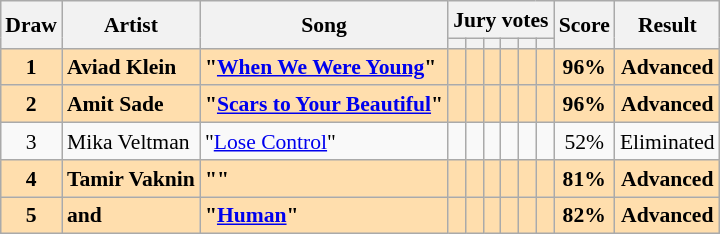<table class="sortable wikitable" style="margin: 1em auto 1em auto; text-align:center; font-size:90%; line-height:18px;">
<tr>
<th rowspan="2">Draw</th>
<th rowspan="2">Artist</th>
<th rowspan="2">Song</th>
<th colspan="6" class="unsortable">Jury votes</th>
<th rowspan="2">Score</th>
<th rowspan="2">Result</th>
</tr>
<tr>
<th class="unsortable"></th>
<th class="unsortable"></th>
<th class="unsortable"></th>
<th class="unsortable"></th>
<th class="unsortable"></th>
<th class="unsortable"></th>
</tr>
<tr style="font-weight:bold; background:navajowhite;">
<td>1</td>
<td align="left">Aviad Klein</td>
<td align="left">"<a href='#'>When We Were Young</a>"</td>
<td></td>
<td></td>
<td></td>
<td></td>
<td></td>
<td></td>
<td>96%</td>
<td>Advanced</td>
</tr>
<tr style="font-weight:bold; background:navajowhite;">
<td>2</td>
<td align="left">Amit Sade</td>
<td align="left">"<a href='#'>Scars to Your Beautiful</a>"</td>
<td></td>
<td></td>
<td></td>
<td></td>
<td></td>
<td></td>
<td>96%</td>
<td>Advanced</td>
</tr>
<tr>
<td>3</td>
<td align="left">Mika Veltman</td>
<td align="left">"<a href='#'>Lose Control</a>"</td>
<td></td>
<td></td>
<td></td>
<td></td>
<td></td>
<td></td>
<td>52%</td>
<td>Eliminated</td>
</tr>
<tr style="font-weight:bold; background:navajowhite;">
<td>4</td>
<td align="left">Tamir Vaknin</td>
<td align="left">""</td>
<td></td>
<td></td>
<td></td>
<td></td>
<td></td>
<td></td>
<td>81%</td>
<td>Advanced</td>
</tr>
<tr style="font-weight:bold; background:navajowhite;">
<td>5</td>
<td align="left"> and </td>
<td align="left">"<a href='#'>Human</a>"</td>
<td></td>
<td></td>
<td></td>
<td></td>
<td></td>
<td></td>
<td>82%</td>
<td>Advanced</td>
</tr>
</table>
